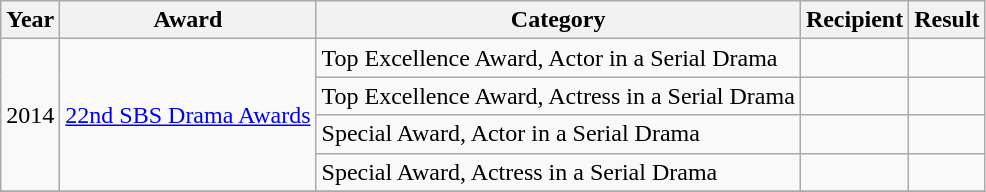<table class="wikitable">
<tr>
<th>Year</th>
<th>Award</th>
<th>Category</th>
<th>Recipient</th>
<th>Result</th>
</tr>
<tr>
<td rowspan=4 style="text-align:center;">2014</td>
<td rowspan=4><a href='#'>22nd SBS Drama Awards</a></td>
<td>Top Excellence Award, Actor in a Serial Drama</td>
<td></td>
<td></td>
</tr>
<tr>
<td>Top Excellence Award, Actress in a Serial Drama</td>
<td></td>
<td></td>
</tr>
<tr>
<td>Special Award, Actor in a Serial Drama</td>
<td></td>
<td></td>
</tr>
<tr>
<td>Special Award, Actress in a Serial Drama</td>
<td></td>
<td></td>
</tr>
<tr>
</tr>
</table>
